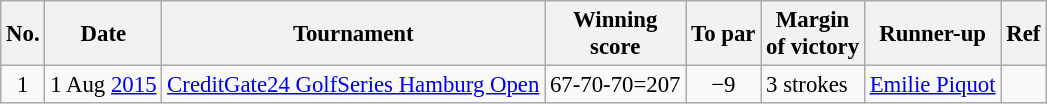<table class="wikitable" style="font-size:95%;">
<tr>
<th>No.</th>
<th>Date</th>
<th>Tournament</th>
<th>Winning<br>score</th>
<th>To par</th>
<th>Margin<br>of victory</th>
<th>Runner-up</th>
<th>Ref</th>
</tr>
<tr>
<td align=center>1</td>
<td align=right>1 Aug <a href='#'>2015</a></td>
<td><a href='#'>CreditGate24 GolfSeries Hamburg Open</a></td>
<td align=right>67-70-70=207</td>
<td align=center>−9</td>
<td>3 strokes</td>
<td> <a href='#'>Emilie Piquot</a></td>
<td></td>
</tr>
</table>
